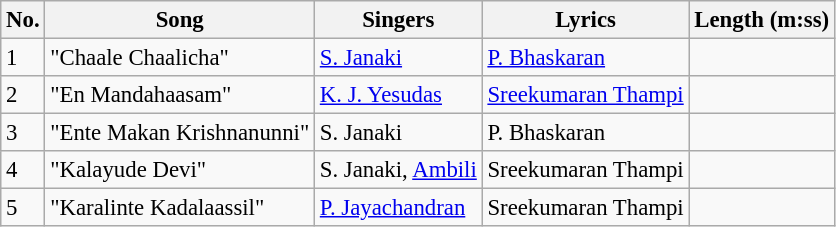<table class="wikitable" style="font-size:95%;">
<tr>
<th>No.</th>
<th>Song</th>
<th>Singers</th>
<th>Lyrics</th>
<th>Length (m:ss)</th>
</tr>
<tr>
<td>1</td>
<td>"Chaale Chaalicha"</td>
<td><a href='#'>S. Janaki</a></td>
<td><a href='#'>P. Bhaskaran</a></td>
<td></td>
</tr>
<tr>
<td>2</td>
<td>"En Mandahaasam"</td>
<td><a href='#'>K. J. Yesudas</a></td>
<td><a href='#'>Sreekumaran Thampi</a></td>
<td></td>
</tr>
<tr>
<td>3</td>
<td>"Ente Makan Krishnanunni"</td>
<td>S. Janaki</td>
<td>P. Bhaskaran</td>
<td></td>
</tr>
<tr>
<td>4</td>
<td>"Kalayude Devi"</td>
<td>S. Janaki, <a href='#'>Ambili</a></td>
<td>Sreekumaran Thampi</td>
<td></td>
</tr>
<tr>
<td>5</td>
<td>"Karalinte Kadalaassil"</td>
<td><a href='#'>P. Jayachandran</a></td>
<td>Sreekumaran Thampi</td>
<td></td>
</tr>
</table>
